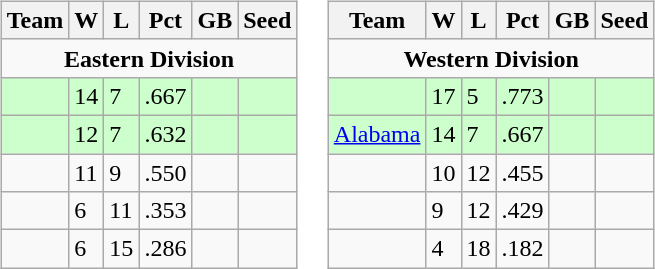<table>
<tr>
<td><br><table class="wikitable">
<tr>
<th>Team</th>
<th>W</th>
<th>L</th>
<th>Pct</th>
<th>GB</th>
<th>Seed</th>
</tr>
<tr>
<td colspan="6" align="center"><strong>Eastern Division</strong></td>
</tr>
<tr bgcolor="#ccffcc">
<td></td>
<td>14</td>
<td>7</td>
<td>.667</td>
<td></td>
<td></td>
</tr>
<tr bgcolor="#ccffcc">
<td></td>
<td>12</td>
<td>7</td>
<td>.632</td>
<td></td>
<td></td>
</tr>
<tr>
<td></td>
<td>11</td>
<td>9</td>
<td>.550</td>
<td></td>
<td></td>
</tr>
<tr>
<td></td>
<td>6</td>
<td>11</td>
<td>.353</td>
<td></td>
<td></td>
</tr>
<tr>
<td></td>
<td>6</td>
<td>15</td>
<td>.286</td>
<td></td>
<td></td>
</tr>
</table>
</td>
<td><br><table class="wikitable">
<tr>
<th>Team</th>
<th>W</th>
<th>L</th>
<th>Pct</th>
<th>GB</th>
<th>Seed</th>
</tr>
<tr>
<td colspan="6" align="center"><strong>Western Division</strong></td>
</tr>
<tr bgcolor="#ccffcc">
<td></td>
<td>17</td>
<td>5</td>
<td>.773</td>
<td></td>
<td></td>
</tr>
<tr bgcolor="#ccffcc">
<td><a href='#'>Alabama</a></td>
<td>14</td>
<td>7</td>
<td>.667</td>
<td></td>
<td></td>
</tr>
<tr>
<td></td>
<td>10</td>
<td>12</td>
<td>.455</td>
<td></td>
<td></td>
</tr>
<tr>
<td></td>
<td>9</td>
<td>12</td>
<td>.429</td>
<td></td>
<td></td>
</tr>
<tr>
<td></td>
<td>4</td>
<td>18</td>
<td>.182</td>
<td></td>
<td></td>
</tr>
</table>
</td>
</tr>
</table>
